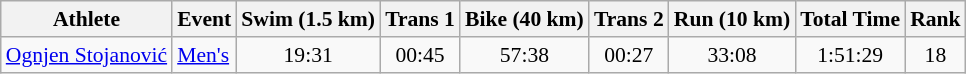<table class="wikitable" style="font-size:90%">
<tr>
<th>Athlete</th>
<th>Event</th>
<th>Swim (1.5 km)</th>
<th>Trans 1</th>
<th>Bike (40 km)</th>
<th>Trans 2</th>
<th>Run (10 km)</th>
<th>Total Time</th>
<th>Rank</th>
</tr>
<tr align=center>
<td align=left><a href='#'>Ognjen Stojanović</a></td>
<td align=left><a href='#'>Men's</a></td>
<td>19:31</td>
<td>00:45</td>
<td>57:38</td>
<td>00:27</td>
<td>33:08</td>
<td>1:51:29</td>
<td>18</td>
</tr>
</table>
